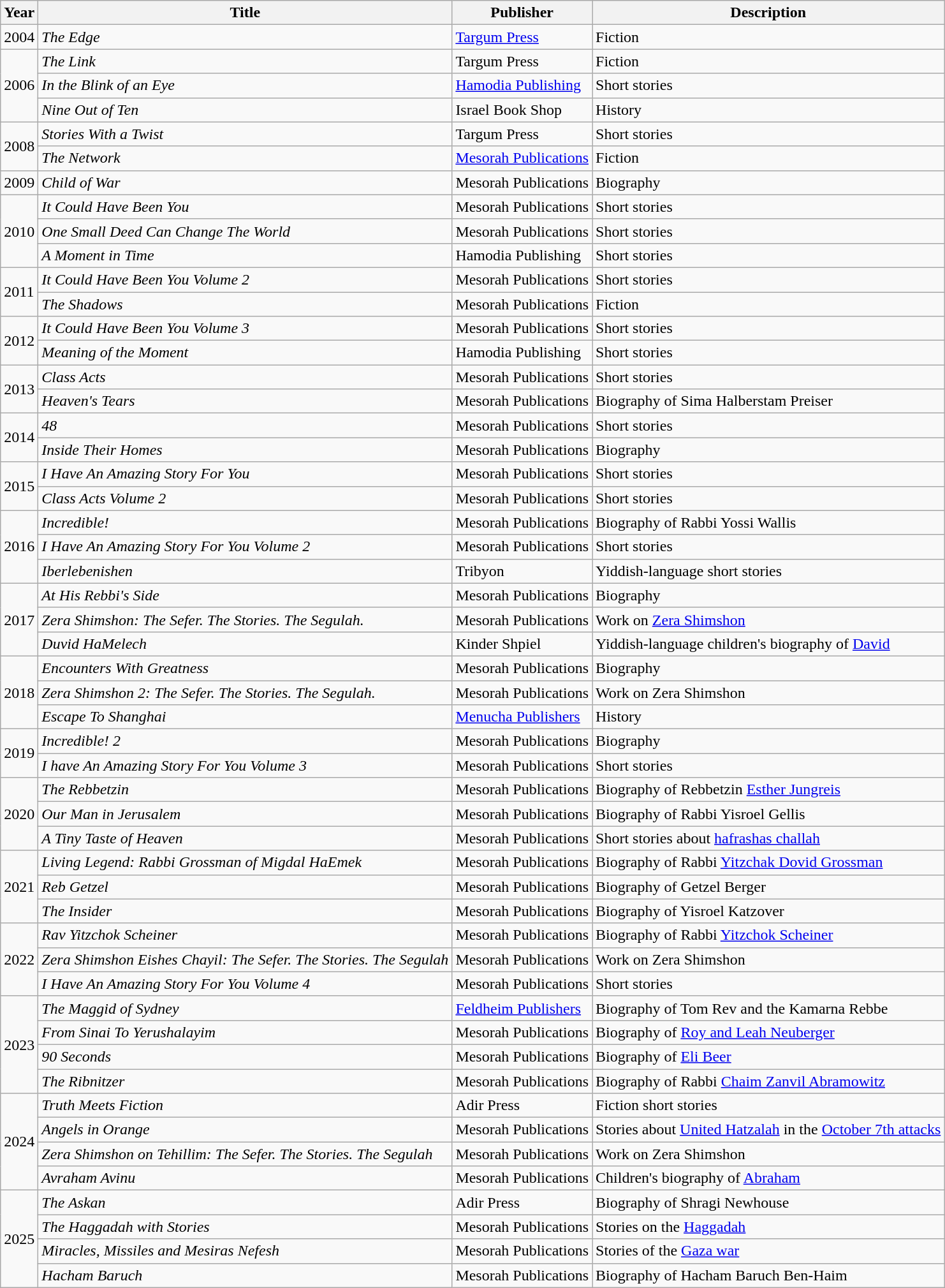<table class="wikitable">
<tr>
<th>Year</th>
<th>Title</th>
<th>Publisher</th>
<th>Description</th>
</tr>
<tr>
<td>2004</td>
<td><em>The Edge</em></td>
<td><a href='#'>Targum Press</a></td>
<td>Fiction</td>
</tr>
<tr>
<td rowspan="3">2006</td>
<td><em>The Link</em></td>
<td>Targum Press</td>
<td>Fiction</td>
</tr>
<tr>
<td><em>In the Blink of an Eye</em></td>
<td><a href='#'>Hamodia Publishing</a></td>
<td>Short stories</td>
</tr>
<tr>
<td><em>Nine Out of Ten</em></td>
<td>Israel Book Shop</td>
<td>History</td>
</tr>
<tr>
<td rowspan="2">2008</td>
<td><em>Stories With a Twist</em></td>
<td>Targum Press</td>
<td>Short stories</td>
</tr>
<tr>
<td><em>The Network</em></td>
<td><a href='#'>Mesorah Publications</a></td>
<td>Fiction</td>
</tr>
<tr>
<td>2009</td>
<td><em>Child of War</em></td>
<td>Mesorah Publications</td>
<td>Biography</td>
</tr>
<tr>
<td rowspan="3">2010</td>
<td><em>It Could Have Been You</em></td>
<td>Mesorah Publications</td>
<td>Short stories</td>
</tr>
<tr>
<td><em>One Small Deed Can Change The World</em></td>
<td>Mesorah Publications</td>
<td>Short stories</td>
</tr>
<tr>
<td><em>A Moment in Time</em></td>
<td>Hamodia Publishing</td>
<td>Short stories</td>
</tr>
<tr>
<td rowspan="2">2011</td>
<td><em>It Could Have Been You Volume 2</em></td>
<td>Mesorah Publications</td>
<td>Short stories</td>
</tr>
<tr>
<td><em>The Shadows</em></td>
<td>Mesorah Publications</td>
<td>Fiction</td>
</tr>
<tr>
<td rowspan="2">2012</td>
<td><em>It Could Have Been You Volume 3</em></td>
<td>Mesorah Publications</td>
<td>Short stories</td>
</tr>
<tr>
<td><em>Meaning of the Moment</em></td>
<td>Hamodia Publishing</td>
<td>Short stories</td>
</tr>
<tr>
<td rowspan="2">2013</td>
<td><em>Class Acts</em></td>
<td>Mesorah Publications</td>
<td>Short stories</td>
</tr>
<tr>
<td><em>Heaven's Tears</em></td>
<td>Mesorah Publications</td>
<td>Biography of Sima Halberstam Preiser</td>
</tr>
<tr>
<td rowspan="2">2014</td>
<td><em>48</em></td>
<td>Mesorah Publications</td>
<td>Short stories</td>
</tr>
<tr>
<td><em>Inside Their Homes</em></td>
<td>Mesorah Publications</td>
<td>Biography</td>
</tr>
<tr>
<td rowspan="2">2015</td>
<td><em>I Have An Amazing Story For You</em></td>
<td>Mesorah Publications</td>
<td>Short stories</td>
</tr>
<tr>
<td><em>Class Acts Volume 2</em></td>
<td>Mesorah Publications</td>
<td>Short stories</td>
</tr>
<tr>
<td rowspan="3">2016</td>
<td><em>Incredible!</em></td>
<td>Mesorah Publications</td>
<td>Biography of Rabbi Yossi Wallis</td>
</tr>
<tr>
<td><em>I Have An Amazing Story For You Volume 2</em></td>
<td>Mesorah Publications</td>
<td>Short stories</td>
</tr>
<tr>
<td><em>Iberlebenishen</em></td>
<td>Tribyon</td>
<td>Yiddish-language short stories</td>
</tr>
<tr>
<td rowspan="3">2017</td>
<td><em>At His Rebbi's Side</em></td>
<td>Mesorah Publications</td>
<td>Biography</td>
</tr>
<tr>
<td><em>Zera Shimshon: The Sefer. The Stories. The Segulah.</em></td>
<td>Mesorah Publications</td>
<td>Work on <a href='#'>Zera Shimshon</a></td>
</tr>
<tr>
<td><em>Duvid HaMelech</em></td>
<td>Kinder Shpiel</td>
<td>Yiddish-language children's biography of <a href='#'>David</a></td>
</tr>
<tr>
<td rowspan="3">2018</td>
<td><em>Encounters With Greatness</em></td>
<td>Mesorah Publications</td>
<td>Biography</td>
</tr>
<tr>
<td><em>Zera Shimshon 2: The Sefer. The Stories. The Segulah.</em></td>
<td>Mesorah Publications</td>
<td>Work on Zera Shimshon</td>
</tr>
<tr>
<td><em>Escape To Shanghai</em></td>
<td><a href='#'>Menucha Publishers</a></td>
<td>History</td>
</tr>
<tr>
<td rowspan="2">2019</td>
<td><em>Incredible! 2</em></td>
<td>Mesorah Publications</td>
<td>Biography</td>
</tr>
<tr>
<td><em>I have An Amazing Story For You Volume 3</em></td>
<td>Mesorah Publications</td>
<td>Short stories</td>
</tr>
<tr>
<td rowspan="3">2020</td>
<td><em>The Rebbetzin</em></td>
<td>Mesorah Publications</td>
<td>Biography of Rebbetzin <a href='#'>Esther Jungreis</a></td>
</tr>
<tr>
<td><em>Our Man in Jerusalem</em></td>
<td>Mesorah Publications</td>
<td>Biography of Rabbi Yisroel Gellis</td>
</tr>
<tr>
<td><em>A Tiny Taste of Heaven</em></td>
<td>Mesorah Publications</td>
<td>Short stories about <a href='#'>hafrashas challah</a></td>
</tr>
<tr>
<td rowspan="3">2021</td>
<td><em>Living Legend: Rabbi Grossman of Migdal HaEmek</em></td>
<td>Mesorah Publications</td>
<td>Biography of Rabbi <a href='#'>Yitzchak Dovid Grossman</a></td>
</tr>
<tr>
<td><em>Reb Getzel</em></td>
<td>Mesorah Publications</td>
<td>Biography of Getzel Berger</td>
</tr>
<tr>
<td><em>The Insider</em></td>
<td>Mesorah Publications</td>
<td>Biography of Yisroel Katzover</td>
</tr>
<tr>
<td rowspan="3">2022</td>
<td><em>Rav Yitzchok Scheiner</em></td>
<td>Mesorah Publications</td>
<td>Biography of Rabbi <a href='#'>Yitzchok Scheiner</a></td>
</tr>
<tr>
<td><em>Zera Shimshon Eishes Chayil: The Sefer. The Stories. The Segulah</em></td>
<td>Mesorah Publications</td>
<td>Work on Zera Shimshon</td>
</tr>
<tr>
<td><em>I Have An Amazing Story For You Volume 4</em></td>
<td>Mesorah Publications</td>
<td>Short stories</td>
</tr>
<tr>
<td rowspan="4">2023</td>
<td><em>The Maggid of Sydney</em></td>
<td><a href='#'>Feldheim Publishers</a></td>
<td>Biography of Tom Rev and the Kamarna Rebbe</td>
</tr>
<tr>
<td><em>From Sinai To Yerushalayim</em></td>
<td>Mesorah Publications</td>
<td>Biography of <a href='#'>Roy and Leah Neuberger</a></td>
</tr>
<tr>
<td><em>90 Seconds</em></td>
<td>Mesorah Publications</td>
<td>Biography of <a href='#'>Eli Beer</a></td>
</tr>
<tr>
<td><em>The Ribnitzer</em></td>
<td>Mesorah Publications</td>
<td>Biography of Rabbi <a href='#'>Chaim Zanvil Abramowitz</a></td>
</tr>
<tr>
<td rowspan="4">2024</td>
<td><em>Truth Meets Fiction</em></td>
<td>Adir Press</td>
<td>Fiction short stories</td>
</tr>
<tr>
<td><em>Angels in Orange</em></td>
<td>Mesorah Publications</td>
<td>Stories about <a href='#'>United Hatzalah</a> in the <a href='#'>October 7th attacks</a></td>
</tr>
<tr>
<td><em>Zera Shimshon on Tehillim: The Sefer. The Stories. The Segulah</em></td>
<td>Mesorah Publications</td>
<td>Work on Zera Shimshon</td>
</tr>
<tr>
<td><em>Avraham Avinu</em></td>
<td>Mesorah Publications</td>
<td>Children's biography of <a href='#'>Abraham</a></td>
</tr>
<tr>
<td rowspan="4">2025</td>
<td><em>The Askan</em></td>
<td>Adir Press</td>
<td>Biography of Shragi Newhouse</td>
</tr>
<tr>
<td><em>The Haggadah with Stories</em></td>
<td>Mesorah Publications</td>
<td>Stories on the <a href='#'>Haggadah</a></td>
</tr>
<tr>
<td><em>Miracles, Missiles and Mesiras Nefesh</em></td>
<td>Mesorah Publications</td>
<td>Stories of the <a href='#'>Gaza war</a></td>
</tr>
<tr>
<td><em>Hacham Baruch</em></td>
<td>Mesorah Publications</td>
<td>Biography of Hacham Baruch Ben-Haim</td>
</tr>
</table>
